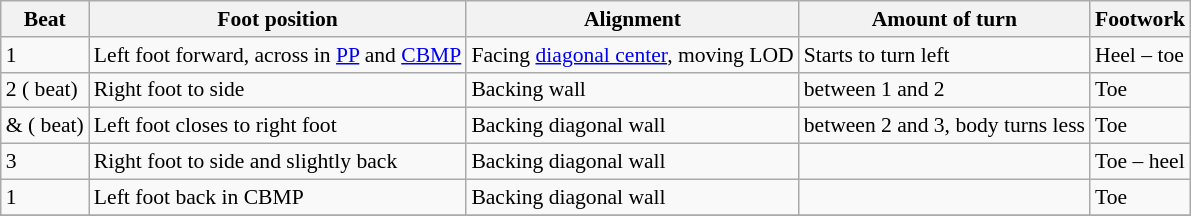<table class="wikitable" style="font-size:90%;">
<tr>
<th>Beat</th>
<th>Foot position</th>
<th>Alignment</th>
<th>Amount of turn</th>
<th>Footwork</th>
</tr>
<tr>
<td>1</td>
<td>Left foot forward, across in <a href='#'>PP</a> and <a href='#'>CBMP</a></td>
<td>Facing <a href='#'>diagonal center</a>, moving LOD</td>
<td>Starts to turn left</td>
<td>Heel – toe</td>
</tr>
<tr>
<td>2 ( beat)</td>
<td>Right foot to side</td>
<td>Backing wall</td>
<td> between 1 and 2</td>
<td>Toe</td>
</tr>
<tr>
<td>& ( beat)</td>
<td>Left foot closes to right foot</td>
<td>Backing diagonal wall</td>
<td> between 2 and 3, body turns less</td>
<td>Toe</td>
</tr>
<tr>
<td>3</td>
<td>Right foot to side and slightly back</td>
<td>Backing diagonal wall</td>
<td></td>
<td>Toe – heel</td>
</tr>
<tr>
<td>1</td>
<td>Left foot back in CBMP</td>
<td>Backing diagonal wall</td>
<td></td>
<td>Toe</td>
</tr>
<tr>
</tr>
</table>
